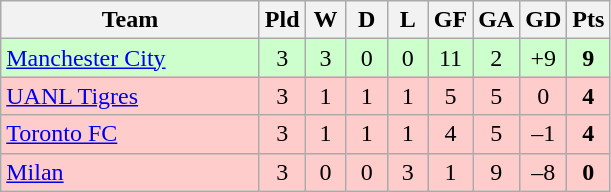<table class="wikitable" style="text-align: center;">
<tr>
<th width=165>Team</th>
<th width=20>Pld</th>
<th width=20>W</th>
<th width=20>D</th>
<th width=20>L</th>
<th width=20>GF</th>
<th width=20>GA</th>
<th width=20>GD</th>
<th width=20>Pts</th>
</tr>
<tr bgcolor=#CCFFCC>
<td align=left> <a href='#'>Manchester City</a></td>
<td>3</td>
<td>3</td>
<td>0</td>
<td>0</td>
<td>11</td>
<td>2</td>
<td>+9</td>
<td><strong>9</strong></td>
</tr>
<tr bgcolor=#FFCCCC>
<td align=left> <a href='#'>UANL Tigres</a></td>
<td>3</td>
<td>1</td>
<td>1</td>
<td>1</td>
<td>5</td>
<td>5</td>
<td>0</td>
<td><strong>4</strong></td>
</tr>
<tr bgcolor=#FFCCCC>
<td align=left> <a href='#'>Toronto FC</a></td>
<td>3</td>
<td>1</td>
<td>1</td>
<td>1</td>
<td>4</td>
<td>5</td>
<td>–1</td>
<td><strong>4</strong></td>
</tr>
<tr bgcolor=#FFCCCC>
<td align=left> <a href='#'>Milan</a></td>
<td>3</td>
<td>0</td>
<td>0</td>
<td>3</td>
<td>1</td>
<td>9</td>
<td>–8</td>
<td><strong>0</strong></td>
</tr>
</table>
